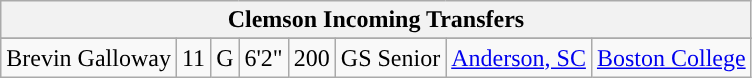<table class="wikitable sortable" border="1" style="text-align: center;">
<tr>
<th colspan=8>Clemson Incoming Transfers</th>
</tr>
<tr align=center>
</tr>
<tr>
<td>Brevin Galloway</td>
<td>11</td>
<td>G</td>
<td>6'2"</td>
<td>200</td>
<td>GS Senior</td>
<td><a href='#'>Anderson, SC</a></td>
<td><a href='#'>Boston College</a></td>
</tr>
</table>
